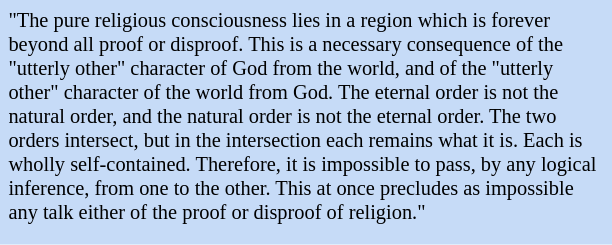<table class="toccolours" style="float: left; margin-left: 1em; margin-right: 2em; font-size: 85%; background:#c6dbf7; color:black; width:30em; max-width: 40%;" cellspacing="5">
<tr>
<td style="text-align: left;">"The pure religious consciousness lies in a region which is forever beyond all proof or disproof. This is a necessary consequence of the "utterly other" character of God from the world, and of the "utterly other" character of the world from God. The eternal order is not the natural order, and the natural order is not the eternal order. The two orders intersect, but in the intersection each remains what it is. Each is wholly self-contained. Therefore, it is impossible to pass, by any logical inference, from one to the other. This at once precludes as impossible any talk either of the proof or disproof of religion."</td>
</tr>
<tr>
<td style="text-align: left;"></td>
</tr>
</table>
